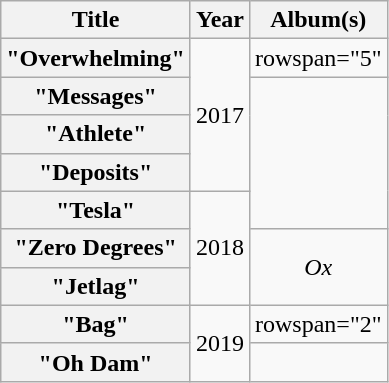<table class="wikitable plainrowheaders" style="text-align:center">
<tr>
<th>Title</th>
<th>Year</th>
<th>Album(s)</th>
</tr>
<tr>
<th scope="row">"Overwhelming"</th>
<td rowspan="4">2017</td>
<td>rowspan="5" </td>
</tr>
<tr>
<th scope="row">"Messages"</th>
</tr>
<tr>
<th scope="row">"Athlete"</th>
</tr>
<tr>
<th scope="row">"Deposits"</th>
</tr>
<tr>
<th scope="row">"Tesla"</th>
<td rowspan="3">2018</td>
</tr>
<tr>
<th scope="row">"Zero Degrees"</th>
<td rowspan="2"><em>Ox</em></td>
</tr>
<tr>
<th scope="row">"Jetlag"<br></th>
</tr>
<tr>
<th scope="row">"Bag"<br></th>
<td rowspan="2">2019</td>
<td>rowspan="2" </td>
</tr>
<tr>
<th scope="row">"Oh Dam"</th>
</tr>
</table>
